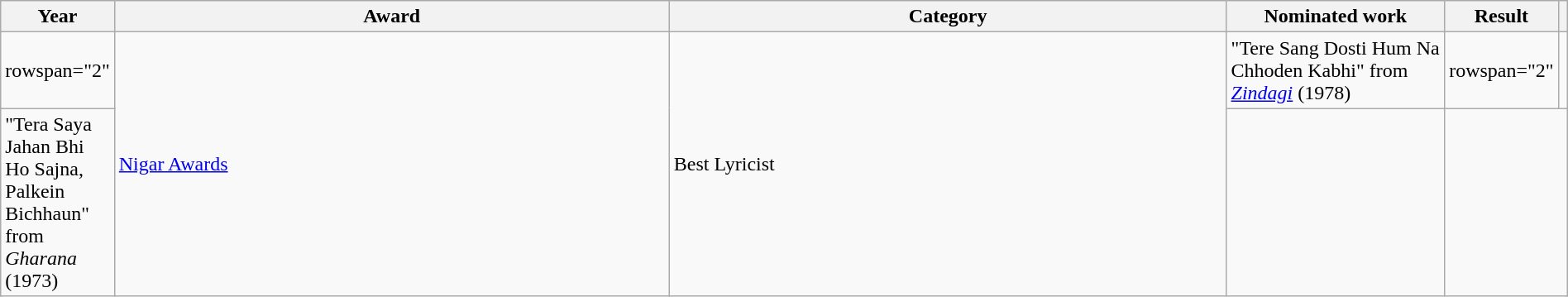<table class="wikitable sortable" width=100%>
<tr>
<th width=5%>Year</th>
<th style="width:40%;">Award</th>
<th style="width:40%;">Category</th>
<th style="width:40%;">Nominated work</th>
<th style="width:10%;">Result</th>
<th width=5%></th>
</tr>
<tr>
<td>rowspan="2"</td>
<td rowspan="2"><a href='#'>Nigar Awards</a></td>
<td rowspan="2">Best Lyricist</td>
<td>"Tere Sang Dosti Hum Na Chhoden Kabhi" from <em><a href='#'>Zindagi</a></em> (1978)</td>
<td>rowspan="2"</td>
<td></td>
</tr>
<tr>
<td>"Tera Saya Jahan Bhi Ho Sajna, Palkein Bichhaun" from <em>Gharana</em> (1973)</td>
<td></td>
</tr>
</table>
